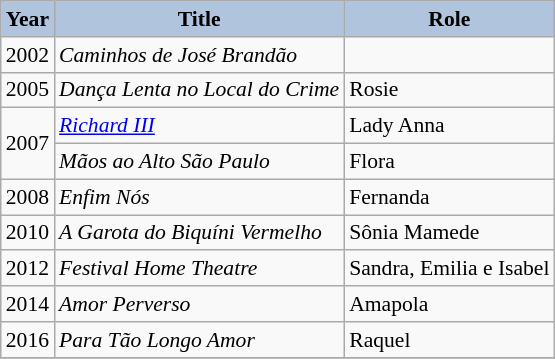<table class="wikitable" style="font-size: 90%;">
<tr>
<th style="background:#B0C4DE;">Year</th>
<th style="background:#B0C4DE;">Title</th>
<th style="background:#B0C4DE;">Role</th>
</tr>
<tr>
<td>2002</td>
<td><em>Caminhos de José Brandão</em></td>
<td></td>
</tr>
<tr>
<td>2005</td>
<td><em>Dança Lenta no Local do Crime</em></td>
<td>Rosie</td>
</tr>
<tr>
<td rowspan="2">2007</td>
<td><em><a href='#'>Richard III</a></em></td>
<td>Lady Anna</td>
</tr>
<tr>
<td><em>Mãos ao Alto São Paulo</em></td>
<td>Flora</td>
</tr>
<tr>
<td>2008</td>
<td><em>Enfim Nós</em></td>
<td>Fernanda</td>
</tr>
<tr>
<td>2010</td>
<td><em>A Garota do Biquíni Vermelho</em></td>
<td>Sônia Mamede</td>
</tr>
<tr>
<td>2012</td>
<td><em>Festival Home Theatre</em></td>
<td>Sandra, Emilia e Isabel</td>
</tr>
<tr>
<td>2014</td>
<td><em>Amor Perverso</em></td>
<td>Amapola</td>
</tr>
<tr>
<td>2016</td>
<td><em>Para Tão Longo Amor</em></td>
<td>Raquel</td>
</tr>
<tr>
</tr>
</table>
